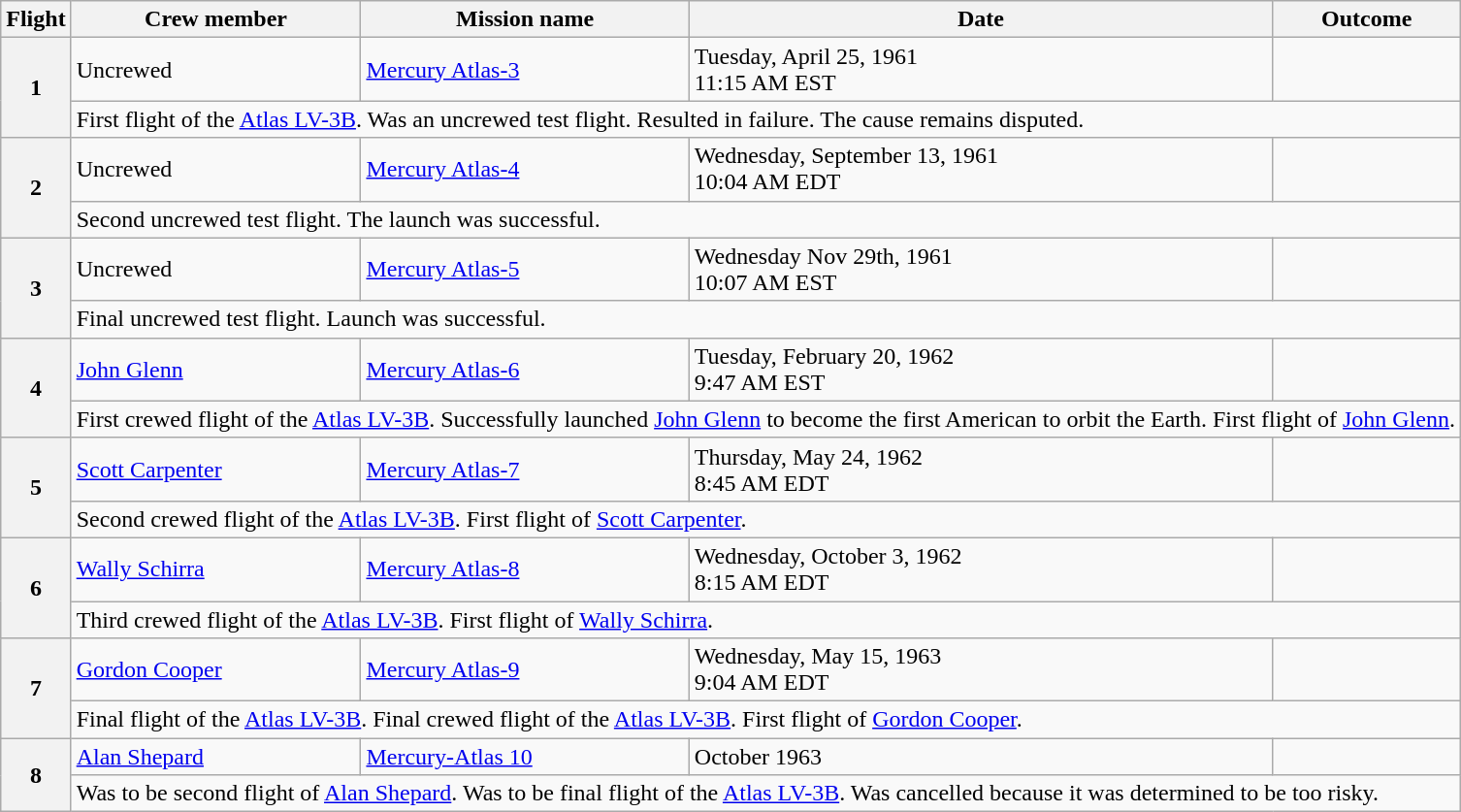<table class="wikitable sortable mw-collapsible">
<tr>
<th><strong>Flight</strong></th>
<th>Crew member</th>
<th>Mission name</th>
<th>Date</th>
<th>Outcome</th>
</tr>
<tr>
<th rowspan="2">1</th>
<td>Uncrewed</td>
<td><a href='#'>Mercury Atlas-3</a></td>
<td>Tuesday, April 25, 1961<br>11:15 AM EST</td>
<td></td>
</tr>
<tr>
<td colspan="4">First flight of the <a href='#'>Atlas LV-3B</a>. Was an uncrewed test flight. Resulted in failure. The cause remains disputed.</td>
</tr>
<tr>
<th rowspan="2">2</th>
<td>Uncrewed</td>
<td><a href='#'>Mercury Atlas-4</a></td>
<td>Wednesday, September 13, 1961<br>10:04 AM EDT</td>
<td></td>
</tr>
<tr>
<td colspan="4">Second uncrewed test flight. The launch was successful.</td>
</tr>
<tr>
<th rowspan="2">3</th>
<td>Uncrewed</td>
<td><a href='#'>Mercury Atlas-5</a></td>
<td>Wednesday Nov 29th, 1961<br>10:07 AM EST</td>
<td></td>
</tr>
<tr>
<td colspan="4">Final uncrewed test flight. Launch was successful.</td>
</tr>
<tr>
<th rowspan="2">4</th>
<td><a href='#'>John Glenn</a></td>
<td><a href='#'>Mercury Atlas-6</a></td>
<td>Tuesday, February 20, 1962<br>9:47 AM EST</td>
<td></td>
</tr>
<tr>
<td colspan="4">First crewed flight of the <a href='#'>Atlas LV-3B</a>. Successfully launched <a href='#'>John Glenn</a> to become the first American to orbit the Earth. First flight of <a href='#'>John Glenn</a>.</td>
</tr>
<tr>
<th rowspan="2">5</th>
<td><a href='#'>Scott Carpenter</a></td>
<td><a href='#'>Mercury Atlas-7</a></td>
<td>Thursday, May 24, 1962<br>8:45 AM EDT</td>
<td></td>
</tr>
<tr>
<td colspan="4">Second crewed flight of the <a href='#'>Atlas LV-3B</a>. First flight of <a href='#'>Scott Carpenter</a>.</td>
</tr>
<tr>
<th rowspan="2">6</th>
<td><a href='#'>Wally Schirra</a></td>
<td><a href='#'>Mercury Atlas-8</a></td>
<td>Wednesday, October 3, 1962<br>8:15 AM EDT</td>
<td></td>
</tr>
<tr>
<td colspan="4">Third crewed flight of the <a href='#'>Atlas LV-3B</a>. First flight of <a href='#'>Wally Schirra</a>.</td>
</tr>
<tr>
<th rowspan="2">7</th>
<td><a href='#'>Gordon Cooper</a></td>
<td><a href='#'>Mercury Atlas-9</a></td>
<td>Wednesday, May 15, 1963<br>9:04 AM EDT</td>
<td></td>
</tr>
<tr>
<td colspan="4">Final flight of the <a href='#'>Atlas LV-3B</a>. Final crewed flight of the <a href='#'>Atlas LV-3B</a>. First flight of <a href='#'>Gordon Cooper</a>.</td>
</tr>
<tr>
<th rowspan="2">8</th>
<td><a href='#'>Alan Shepard</a></td>
<td><a href='#'>Mercury-Atlas 10</a></td>
<td>October 1963</td>
<td></td>
</tr>
<tr>
<td colspan="4">Was to be second flight of <a href='#'>Alan Shepard</a>. Was to be final flight of the <a href='#'>Atlas LV-3B</a>. Was cancelled because it was determined to be too risky.</td>
</tr>
</table>
